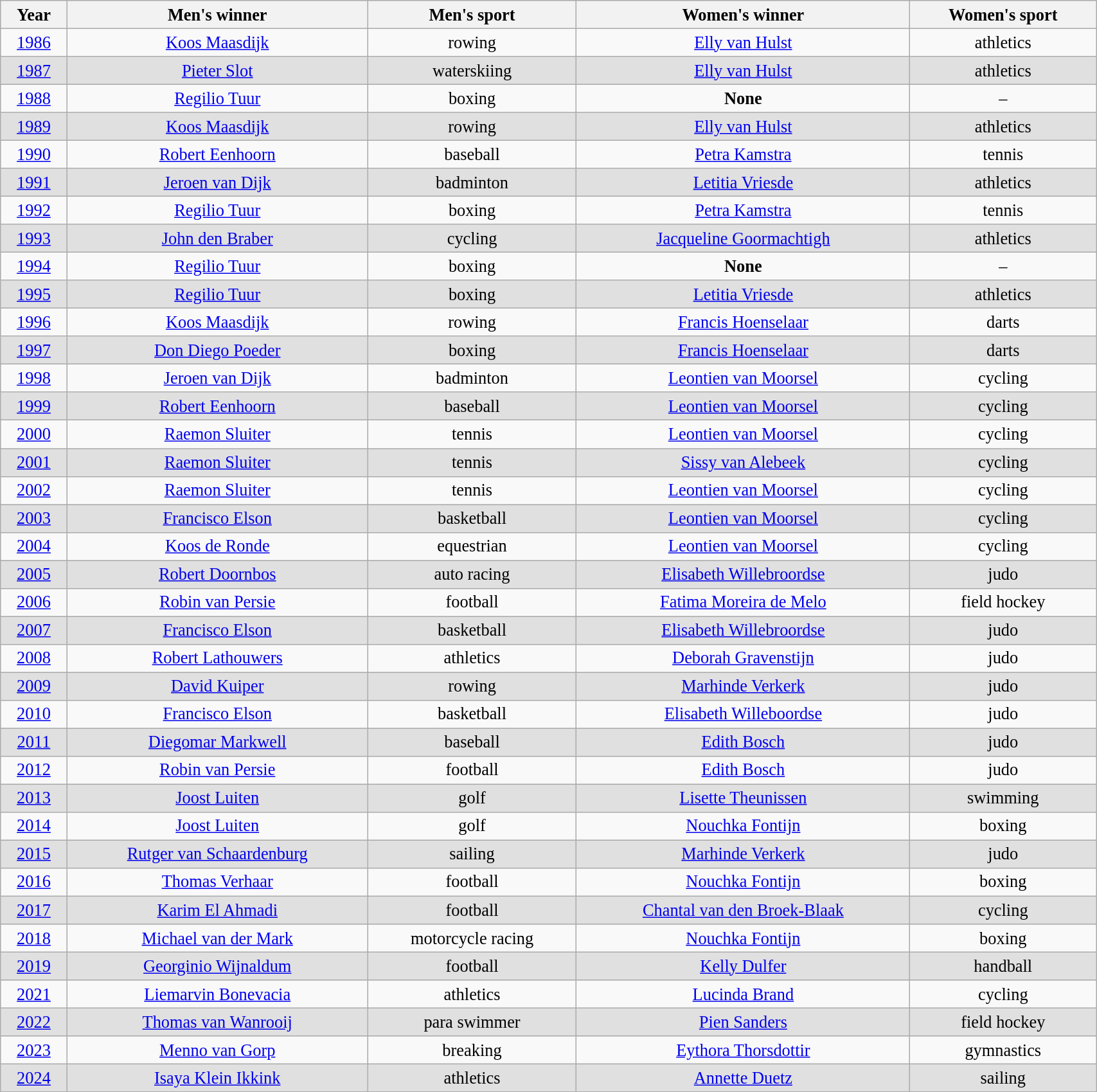<table class="wikitable" style=" text-align:center; font-size:110%;" width="90%">
<tr>
<th>Year</th>
<th>Men's winner</th>
<th>Men's sport</th>
<th>Women's winner</th>
<th>Women's sport</th>
</tr>
<tr>
<td><a href='#'>1986</a></td>
<td><a href='#'>Koos Maasdijk</a></td>
<td>rowing</td>
<td><a href='#'>Elly van Hulst</a></td>
<td>athletics</td>
</tr>
<tr bgcolor="#e0e0e0">
<td><a href='#'>1987</a></td>
<td><a href='#'>Pieter Slot</a></td>
<td>waterskiing</td>
<td><a href='#'>Elly van Hulst</a></td>
<td>athletics</td>
</tr>
<tr>
<td><a href='#'>1988</a></td>
<td><a href='#'>Regilio Tuur</a></td>
<td>boxing</td>
<td><strong>None</strong></td>
<td>–</td>
</tr>
<tr bgcolor="#e0e0e0">
<td><a href='#'>1989</a></td>
<td><a href='#'>Koos Maasdijk</a></td>
<td>rowing</td>
<td><a href='#'>Elly van Hulst</a></td>
<td>athletics</td>
</tr>
<tr>
<td><a href='#'>1990</a></td>
<td><a href='#'>Robert Eenhoorn</a></td>
<td>baseball</td>
<td><a href='#'>Petra Kamstra</a></td>
<td>tennis</td>
</tr>
<tr bgcolor="#e0e0e0">
<td><a href='#'>1991</a></td>
<td><a href='#'>Jeroen van Dijk</a></td>
<td>badminton</td>
<td><a href='#'>Letitia Vriesde</a></td>
<td>athletics</td>
</tr>
<tr>
<td><a href='#'>1992</a></td>
<td><a href='#'>Regilio Tuur</a></td>
<td>boxing</td>
<td><a href='#'>Petra Kamstra</a></td>
<td>tennis</td>
</tr>
<tr bgcolor="#e0e0e0">
<td><a href='#'>1993</a></td>
<td><a href='#'>John den Braber</a></td>
<td>cycling</td>
<td><a href='#'>Jacqueline Goormachtigh</a></td>
<td>athletics</td>
</tr>
<tr>
<td><a href='#'>1994</a></td>
<td><a href='#'>Regilio Tuur</a></td>
<td>boxing</td>
<td><strong>None</strong></td>
<td>–</td>
</tr>
<tr bgcolor="#e0e0e0">
<td><a href='#'>1995</a></td>
<td><a href='#'>Regilio Tuur</a></td>
<td>boxing</td>
<td><a href='#'>Letitia Vriesde</a></td>
<td>athletics</td>
</tr>
<tr>
<td><a href='#'>1996</a></td>
<td><a href='#'>Koos Maasdijk</a></td>
<td>rowing</td>
<td><a href='#'>Francis Hoenselaar</a></td>
<td>darts</td>
</tr>
<tr bgcolor="#e0e0e0">
<td><a href='#'>1997</a></td>
<td><a href='#'>Don Diego Poeder</a></td>
<td>boxing</td>
<td><a href='#'>Francis Hoenselaar</a></td>
<td>darts</td>
</tr>
<tr>
<td><a href='#'>1998</a></td>
<td><a href='#'>Jeroen van Dijk</a></td>
<td>badminton</td>
<td><a href='#'>Leontien van Moorsel</a></td>
<td>cycling</td>
</tr>
<tr bgcolor="#e0e0e0">
<td><a href='#'>1999</a></td>
<td><a href='#'>Robert Eenhoorn</a></td>
<td>baseball</td>
<td><a href='#'>Leontien van Moorsel</a></td>
<td>cycling</td>
</tr>
<tr>
<td><a href='#'>2000</a></td>
<td><a href='#'>Raemon Sluiter</a></td>
<td>tennis</td>
<td><a href='#'>Leontien van Moorsel</a></td>
<td>cycling</td>
</tr>
<tr bgcolor="#e0e0e0">
<td><a href='#'>2001</a></td>
<td><a href='#'>Raemon Sluiter</a></td>
<td>tennis</td>
<td><a href='#'>Sissy van Alebeek</a></td>
<td>cycling</td>
</tr>
<tr>
<td><a href='#'>2002</a></td>
<td><a href='#'>Raemon Sluiter</a></td>
<td>tennis</td>
<td><a href='#'>Leontien van Moorsel</a></td>
<td>cycling</td>
</tr>
<tr bgcolor="#e0e0e0">
<td><a href='#'>2003</a></td>
<td><a href='#'>Francisco Elson</a></td>
<td>basketball</td>
<td><a href='#'>Leontien van Moorsel</a></td>
<td>cycling</td>
</tr>
<tr>
<td><a href='#'>2004</a></td>
<td><a href='#'>Koos de Ronde</a></td>
<td>equestrian</td>
<td><a href='#'>Leontien van Moorsel</a></td>
<td>cycling</td>
</tr>
<tr bgcolor="#e0e0e0">
<td><a href='#'>2005</a></td>
<td><a href='#'>Robert Doornbos</a></td>
<td>auto racing</td>
<td><a href='#'>Elisabeth Willebroordse</a></td>
<td>judo</td>
</tr>
<tr>
<td><a href='#'>2006</a></td>
<td><a href='#'>Robin van Persie</a></td>
<td>football</td>
<td><a href='#'>Fatima Moreira de Melo</a></td>
<td>field hockey</td>
</tr>
<tr bgcolor="#e0e0e0">
<td><a href='#'>2007</a></td>
<td><a href='#'>Francisco Elson</a></td>
<td>basketball</td>
<td><a href='#'>Elisabeth Willebroordse</a></td>
<td>judo</td>
</tr>
<tr>
<td><a href='#'>2008</a></td>
<td><a href='#'>Robert Lathouwers</a></td>
<td>athletics</td>
<td><a href='#'>Deborah Gravenstijn</a></td>
<td>judo</td>
</tr>
<tr bgcolor="#e0e0e0">
<td><a href='#'>2009</a></td>
<td><a href='#'>David Kuiper</a></td>
<td>rowing</td>
<td><a href='#'>Marhinde Verkerk</a></td>
<td>judo</td>
</tr>
<tr>
<td><a href='#'>2010</a></td>
<td><a href='#'>Francisco Elson</a></td>
<td>basketball</td>
<td><a href='#'>Elisabeth Willeboordse</a></td>
<td>judo</td>
</tr>
<tr bgcolor="#e0e0e0">
<td><a href='#'>2011</a></td>
<td><a href='#'>Diegomar Markwell</a></td>
<td>baseball</td>
<td><a href='#'>Edith Bosch</a></td>
<td>judo</td>
</tr>
<tr>
<td><a href='#'>2012</a></td>
<td><a href='#'>Robin van Persie</a></td>
<td>football</td>
<td><a href='#'>Edith Bosch</a></td>
<td>judo</td>
</tr>
<tr bgcolor="#e0e0e0">
<td><a href='#'>2013</a></td>
<td><a href='#'>Joost Luiten</a></td>
<td>golf</td>
<td><a href='#'>Lisette Theunissen</a></td>
<td>swimming</td>
</tr>
<tr>
<td><a href='#'>2014</a></td>
<td><a href='#'>Joost Luiten</a></td>
<td>golf</td>
<td><a href='#'>Nouchka Fontijn</a></td>
<td>boxing</td>
</tr>
<tr bgcolor="#e0e0e0">
<td><a href='#'>2015</a></td>
<td><a href='#'>Rutger van Schaardenburg</a></td>
<td>sailing</td>
<td><a href='#'>Marhinde Verkerk</a></td>
<td>judo</td>
</tr>
<tr>
<td><a href='#'>2016</a></td>
<td><a href='#'>Thomas Verhaar</a></td>
<td>football</td>
<td><a href='#'>Nouchka Fontijn</a></td>
<td>boxing</td>
</tr>
<tr bgcolor="#e0e0e0">
<td><a href='#'>2017</a></td>
<td><a href='#'>Karim El Ahmadi</a></td>
<td>football</td>
<td><a href='#'>Chantal van den Broek-Blaak</a></td>
<td>cycling</td>
</tr>
<tr>
<td><a href='#'>2018</a></td>
<td><a href='#'>Michael van der Mark</a></td>
<td>motorcycle racing</td>
<td><a href='#'>Nouchka Fontijn</a></td>
<td>boxing</td>
</tr>
<tr bgcolor="#e0e0e0">
<td><a href='#'>2019</a></td>
<td><a href='#'>Georginio Wijnaldum</a></td>
<td>football</td>
<td><a href='#'>Kelly Dulfer</a></td>
<td>handball</td>
</tr>
<tr>
<td><a href='#'>2021</a></td>
<td><a href='#'>Liemarvin Bonevacia</a></td>
<td>athletics</td>
<td><a href='#'>Lucinda Brand</a></td>
<td>cycling</td>
</tr>
<tr bgcolor="#e0e0e0">
<td><a href='#'>2022</a></td>
<td><a href='#'>Thomas van Wanrooij</a></td>
<td>para swimmer</td>
<td><a href='#'>Pien Sanders</a></td>
<td>field hockey</td>
</tr>
<tr>
<td><a href='#'>2023</a></td>
<td><a href='#'>Menno van Gorp</a></td>
<td>breaking</td>
<td><a href='#'>Eythora Thorsdottir</a></td>
<td>gymnastics</td>
</tr>
<tr bgcolor="#e0e0e0">
<td><a href='#'>2024</a></td>
<td><a href='#'>Isaya Klein Ikkink</a></td>
<td>athletics</td>
<td><a href='#'>Annette Duetz</a></td>
<td>sailing</td>
</tr>
</table>
